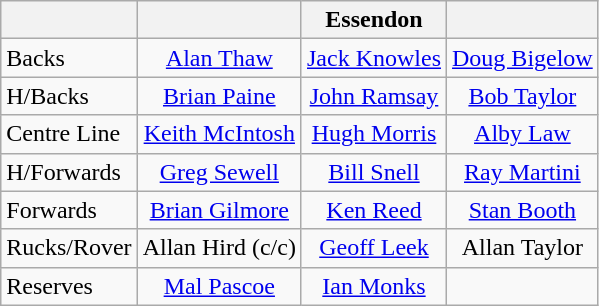<table class="wikitable">
<tr>
<th></th>
<th></th>
<th>Essendon</th>
<th></th>
</tr>
<tr>
<td>Backs</td>
<td align=center><a href='#'>Alan Thaw</a></td>
<td align=center><a href='#'>Jack Knowles</a></td>
<td align=center><a href='#'>Doug Bigelow</a></td>
</tr>
<tr>
<td>H/Backs</td>
<td align=center><a href='#'>Brian Paine</a></td>
<td align=center><a href='#'>John Ramsay</a></td>
<td align=center><a href='#'>Bob Taylor</a></td>
</tr>
<tr>
<td>Centre Line</td>
<td align=center><a href='#'>Keith McIntosh</a></td>
<td align=center><a href='#'>Hugh Morris</a></td>
<td align=center><a href='#'>Alby Law</a></td>
</tr>
<tr>
<td>H/Forwards</td>
<td align=center><a href='#'>Greg Sewell</a></td>
<td align=center><a href='#'>Bill Snell</a></td>
<td align=center><a href='#'>Ray Martini</a></td>
</tr>
<tr>
<td>Forwards</td>
<td align=center><a href='#'>Brian Gilmore</a></td>
<td align=center><a href='#'>Ken Reed</a></td>
<td align=center><a href='#'>Stan Booth</a></td>
</tr>
<tr>
<td>Rucks/Rover</td>
<td align=center>Allan Hird (c/c)</td>
<td align=center><a href='#'>Geoff Leek</a></td>
<td align=center>Allan Taylor</td>
</tr>
<tr>
<td>Reserves</td>
<td align=center><a href='#'>Mal Pascoe</a></td>
<td align=center><a href='#'>Ian Monks</a></td>
<td align=center></td>
</tr>
</table>
